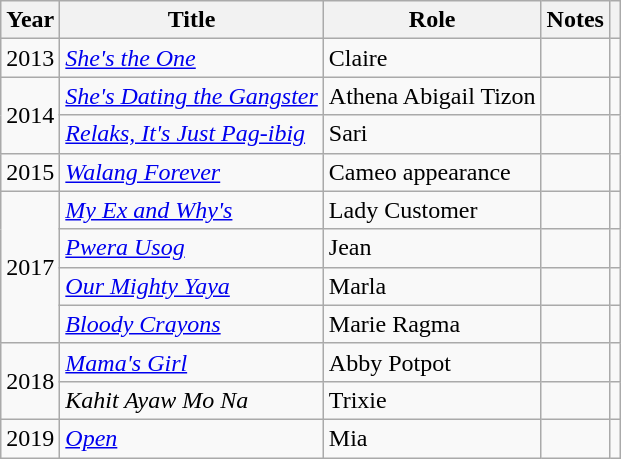<table class="wikitable sortable" >
<tr>
<th>Year</th>
<th>Title</th>
<th>Role</th>
<th class="unsortable">Notes</th>
<th class="unsortable"></th>
</tr>
<tr>
<td>2013</td>
<td><em><a href='#'>She's the One</a></em></td>
<td>Claire</td>
<td></td>
<td></td>
</tr>
<tr>
<td rowspan=2>2014</td>
<td><em><a href='#'>She's Dating the Gangster</a></em></td>
<td>Athena Abigail Tizon</td>
<td></td>
<td></td>
</tr>
<tr>
<td><em><a href='#'>Relaks, It's Just Pag-ibig</a></em></td>
<td>Sari</td>
<td></td>
<td></td>
</tr>
<tr>
<td>2015</td>
<td><em><a href='#'>Walang Forever</a></em></td>
<td>Cameo appearance</td>
<td></td>
<td></td>
</tr>
<tr>
<td rowspan=4>2017</td>
<td><em><a href='#'>My Ex and Why's</a></em></td>
<td>Lady Customer</td>
<td></td>
<td></td>
</tr>
<tr>
<td><em><a href='#'>Pwera Usog</a></em></td>
<td>Jean</td>
<td></td>
<td></td>
</tr>
<tr>
<td><em><a href='#'>Our Mighty Yaya</a></em></td>
<td>Marla</td>
<td></td>
<td></td>
</tr>
<tr>
<td><em><a href='#'>Bloody Crayons</a></em></td>
<td>Marie Ragma</td>
<td></td>
<td></td>
</tr>
<tr>
<td rowspan=2>2018</td>
<td><em><a href='#'>Mama's Girl</a></em></td>
<td>Abby Potpot</td>
<td></td>
<td></td>
</tr>
<tr>
<td><em>Kahit Ayaw Mo Na</em></td>
<td>Trixie</td>
<td></td>
<td></td>
</tr>
<tr>
<td>2019</td>
<td><em><a href='#'>Open</a></em></td>
<td>Mia</td>
<td></td>
<td></td>
</tr>
</table>
